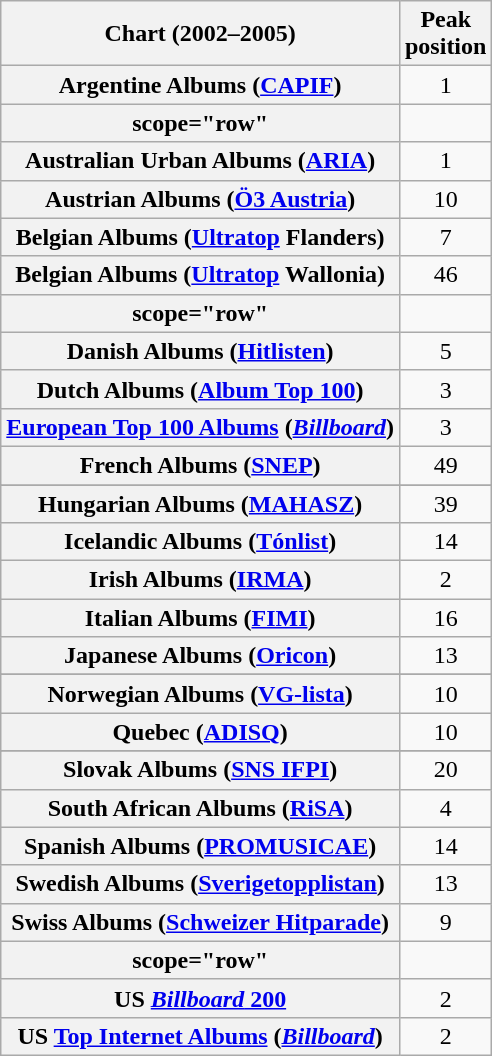<table class="wikitable sortable plainrowheaders" style="text-align:center">
<tr>
<th scope="col">Chart (2002–2005)</th>
<th scope="col">Peak<br>position</th>
</tr>
<tr>
<th scope="row">Argentine Albums (<a href='#'>CAPIF</a>)</th>
<td>1</td>
</tr>
<tr>
<th>scope="row"</th>
</tr>
<tr>
<th scope="row">Australian Urban Albums (<a href='#'>ARIA</a>)</th>
<td>1</td>
</tr>
<tr>
<th scope="row">Austrian Albums (<a href='#'>Ö3 Austria</a>)</th>
<td>10</td>
</tr>
<tr>
<th scope="row">Belgian Albums (<a href='#'>Ultratop</a> Flanders)</th>
<td>7</td>
</tr>
<tr>
<th scope="row">Belgian Albums (<a href='#'>Ultratop</a> Wallonia)</th>
<td>46</td>
</tr>
<tr>
<th>scope="row"</th>
</tr>
<tr>
<th scope="row">Danish Albums (<a href='#'>Hitlisten</a>)</th>
<td>5</td>
</tr>
<tr>
<th scope="row">Dutch Albums (<a href='#'>Album Top 100</a>)</th>
<td>3</td>
</tr>
<tr>
<th scope="row"><a href='#'>European Top 100 Albums</a> (<em><a href='#'>Billboard</a></em>)</th>
<td>3</td>
</tr>
<tr>
<th scope="row">French Albums (<a href='#'>SNEP</a>)</th>
<td>49</td>
</tr>
<tr>
</tr>
<tr>
<th scope="row">Hungarian Albums (<a href='#'>MAHASZ</a>)</th>
<td>39</td>
</tr>
<tr>
<th scope="row">Icelandic Albums (<a href='#'>Tónlist</a>)</th>
<td>14</td>
</tr>
<tr>
<th scope="row">Irish Albums (<a href='#'>IRMA</a>)</th>
<td>2</td>
</tr>
<tr>
<th scope="row">Italian Albums (<a href='#'>FIMI</a>)</th>
<td>16</td>
</tr>
<tr>
<th scope="row">Japanese Albums (<a href='#'>Oricon</a>)</th>
<td>13</td>
</tr>
<tr>
</tr>
<tr>
<th scope="row">Norwegian Albums (<a href='#'>VG-lista</a>)</th>
<td>10</td>
</tr>
<tr>
<th scope="row">Quebec (<a href='#'>ADISQ</a>)</th>
<td>10</td>
</tr>
<tr>
</tr>
<tr>
<th scope="row">Slovak Albums (<a href='#'>SNS IFPI</a>)</th>
<td>20</td>
</tr>
<tr>
<th scope="row">South African Albums (<a href='#'>RiSA</a>)</th>
<td>4</td>
</tr>
<tr>
<th scope="row">Spanish Albums (<a href='#'>PROMUSICAE</a>)</th>
<td>14</td>
</tr>
<tr>
<th scope="row">Swedish Albums (<a href='#'>Sverigetopplistan</a>)</th>
<td>13</td>
</tr>
<tr>
<th scope="row">Swiss Albums (<a href='#'>Schweizer Hitparade</a>)</th>
<td>9</td>
</tr>
<tr>
<th>scope="row"</th>
</tr>
<tr>
<th scope="row">US <a href='#'><em>Billboard</em> 200</a></th>
<td>2</td>
</tr>
<tr>
<th scope="row">US <a href='#'>Top Internet Albums</a> (<em><a href='#'>Billboard</a></em>)</th>
<td>2</td>
</tr>
</table>
